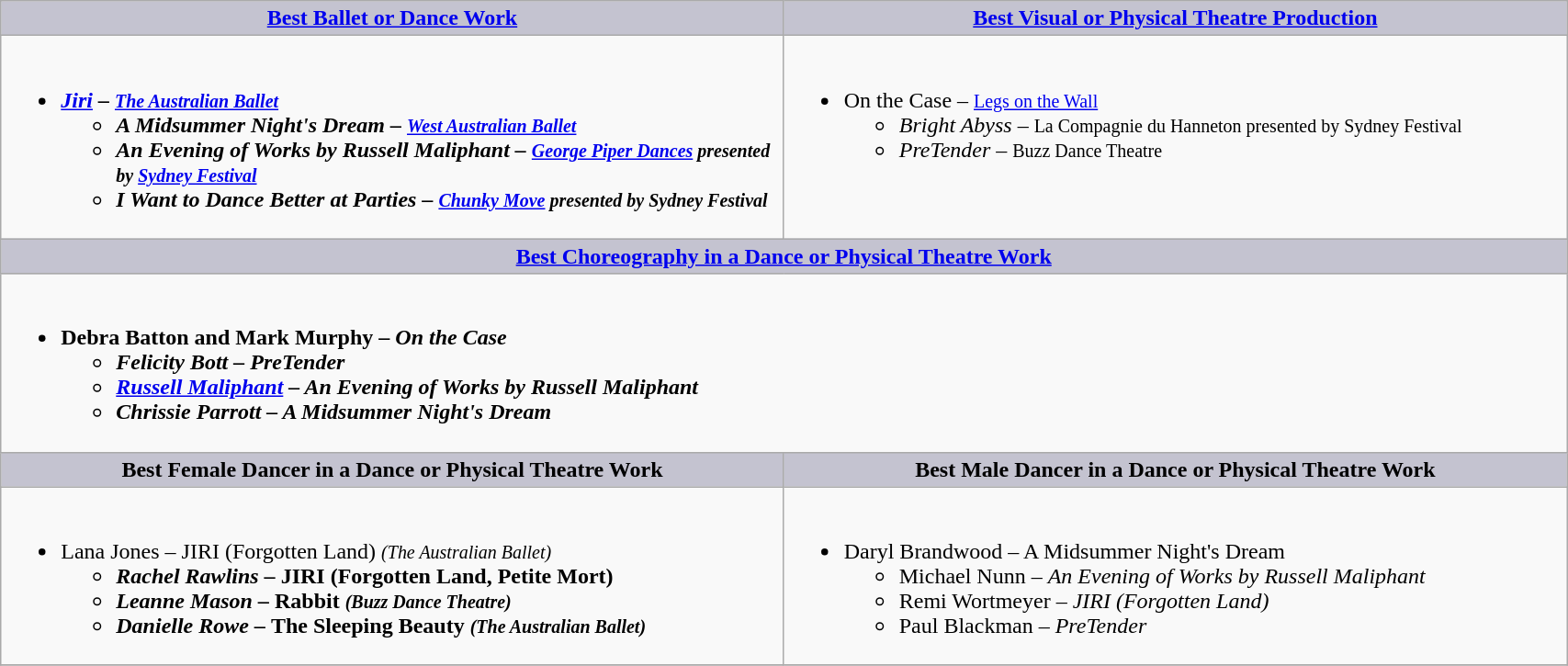<table class=wikitable width="90%" border="1" cellpadding="5" cellspacing="0" align="centre">
<tr>
<th style="background:#C4C3D0;width:50%"><a href='#'>Best Ballet or Dance Work</a></th>
<th style="background:#C4C3D0;width:50%"><a href='#'>Best Visual or Physical Theatre Production</a></th>
</tr>
<tr>
<td valign="top"><br><ul><li><strong><em><a href='#'>Jiri</a><em> – <small><a href='#'>The Australian Ballet</a></small><strong><ul><li></em>A Midsummer Night's Dream<em> – <small><a href='#'>West Australian Ballet</a></small></li><li></em>An Evening of Works by Russell Maliphant<em> – <small><a href='#'>George Piper Dances</a> presented by <a href='#'>Sydney Festival</a></small></li><li></em>I Want to Dance Better at Parties<em> – <small><a href='#'>Chunky Move</a> presented by Sydney Festival</small></li></ul></li></ul></td>
<td valign="top"><br><ul><li></em></strong>On the Case</em> – <small><a href='#'>Legs on the Wall</a></small></strong><ul><li><em>Bright Abyss</em> – <small>La Compagnie du Hanneton presented by Sydney Festival</small></li><li><em>PreTender</em> – <small>Buzz Dance Theatre</small></li></ul></li></ul></td>
</tr>
<tr>
<th colspan="2" style="background:#C4C3D0;"><a href='#'>Best Choreography in a Dance or Physical Theatre Work</a></th>
</tr>
<tr>
<td colspan=2 valign="top"><br><ul><li><strong>Debra Batton and Mark Murphy – <em>On the Case<strong><em><ul><li>Felicity Bott – </em>PreTender<em></li><li><a href='#'>Russell Maliphant</a> – </em>An Evening of Works by Russell Maliphant<em></li><li>Chrissie Parrott – </em>A Midsummer Night's Dream<em></li></ul></li></ul></td>
</tr>
<tr>
<th style="background:#C4C3D0;width:50%">Best Female Dancer in a Dance or Physical Theatre Work</th>
<th style="background:#C4C3D0;width:50%">Best Male Dancer in a Dance or Physical Theatre Work</th>
</tr>
<tr>
<td valign="top"><br><ul><li></strong>Lana Jones – </em>JIRI (Forgotten Land)<em> <small>(The Australian Ballet)</small><strong><ul><li>Rachel Rawlins – </em>JIRI (Forgotten Land, Petite Mort)<em></li><li>Leanne Mason – </em>Rabbit<em> <small>(Buzz Dance Theatre)</small></li><li>Danielle Rowe – </em>The Sleeping Beauty<em> <small>(The Australian Ballet)</small></li></ul></li></ul></td>
<td valign="top"><br><ul><li></strong>Daryl Brandwood – </em>A Midsummer Night's Dream</em></strong><ul><li>Michael Nunn – <em>An Evening of Works by Russell Maliphant</em></li><li>Remi Wortmeyer – <em>JIRI (Forgotten Land)</em></li><li>Paul Blackman – <em>PreTender</em></li></ul></li></ul></td>
</tr>
<tr>
</tr>
</table>
